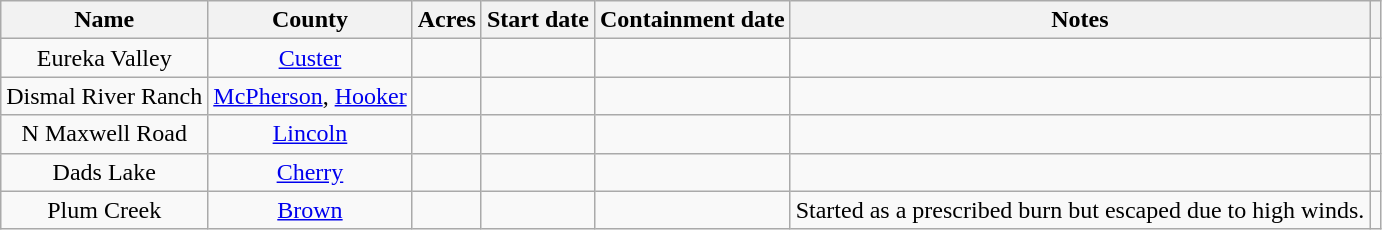<table class="wikitable sortable plainrowheaders mw-collapsible" style="text-align:center;">
<tr>
<th scope="col">Name</th>
<th scope="col">County </th>
<th scope="col">Acres</th>
<th scope="col">Start date</th>
<th scope="col">Containment date</th>
<th scope="col">Notes</th>
<th scope="col" class="unsortable"></th>
</tr>
<tr>
<td>Eureka Valley</td>
<td><a href='#'>Custer</a></td>
<td></td>
<td></td>
<td></td>
<td></td>
<td></td>
</tr>
<tr>
<td>Dismal River Ranch</td>
<td><a href='#'>McPherson</a>, <a href='#'>Hooker</a></td>
<td></td>
<td></td>
<td></td>
<td></td>
<td></td>
</tr>
<tr>
<td>N Maxwell Road</td>
<td><a href='#'>Lincoln</a></td>
<td></td>
<td></td>
<td></td>
<td></td>
<td></td>
</tr>
<tr>
<td>Dads Lake</td>
<td><a href='#'>Cherry</a></td>
<td></td>
<td></td>
<td></td>
<td></td>
<td></td>
</tr>
<tr>
<td>Plum Creek</td>
<td><a href='#'>Brown</a></td>
<td></td>
<td></td>
<td></td>
<td>Started as a prescribed burn but escaped due to high winds.</td>
<td></td>
</tr>
</table>
